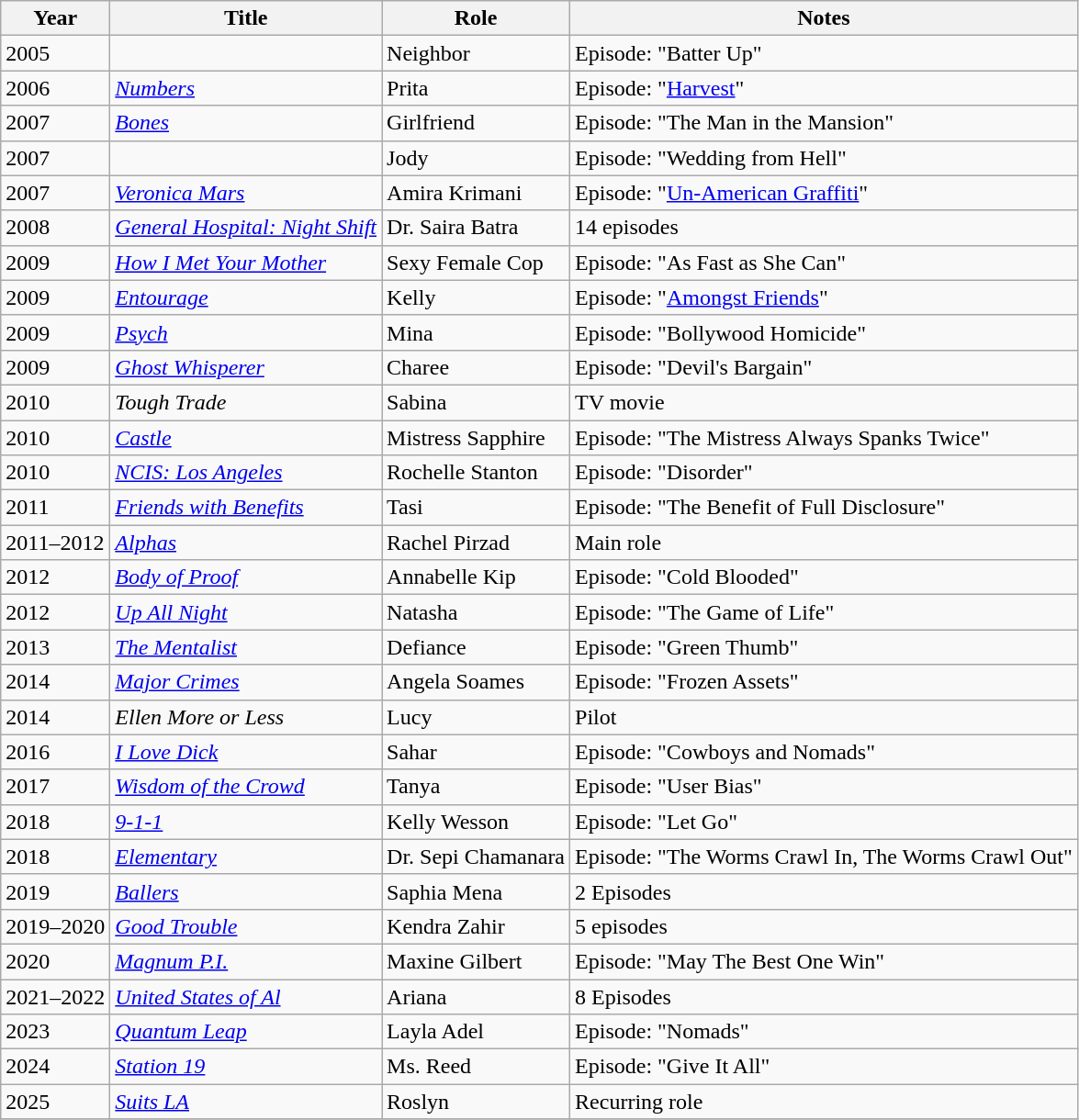<table class="wikitable sortable">
<tr>
<th>Year</th>
<th>Title</th>
<th>Role</th>
<th class="unsortable">Notes</th>
</tr>
<tr>
<td>2005</td>
<td><em></em></td>
<td>Neighbor</td>
<td>Episode: "Batter Up"</td>
</tr>
<tr>
<td>2006</td>
<td><em><a href='#'>Numbers</a></em></td>
<td>Prita</td>
<td>Episode: "<a href='#'>Harvest</a>"</td>
</tr>
<tr>
<td>2007</td>
<td><em><a href='#'>Bones</a></em></td>
<td>Girlfriend</td>
<td>Episode: "The Man in the Mansion"</td>
</tr>
<tr>
<td>2007</td>
<td><em></em></td>
<td>Jody</td>
<td>Episode: "Wedding from Hell"</td>
</tr>
<tr>
<td>2007</td>
<td><em><a href='#'>Veronica Mars</a></em></td>
<td>Amira Krimani</td>
<td>Episode: "<a href='#'>Un-American Graffiti</a>"</td>
</tr>
<tr>
<td>2008</td>
<td><em><a href='#'>General Hospital: Night Shift</a></em></td>
<td>Dr. Saira Batra</td>
<td>14 episodes</td>
</tr>
<tr>
<td>2009</td>
<td><em><a href='#'>How I Met Your Mother</a></em></td>
<td>Sexy Female Cop</td>
<td>Episode: "As Fast as She Can"</td>
</tr>
<tr>
<td>2009</td>
<td><em><a href='#'>Entourage</a></em></td>
<td>Kelly</td>
<td>Episode: "<a href='#'>Amongst Friends</a>"</td>
</tr>
<tr>
<td>2009</td>
<td><em><a href='#'>Psych</a></em></td>
<td>Mina</td>
<td>Episode: "Bollywood Homicide"</td>
</tr>
<tr>
<td>2009</td>
<td><em><a href='#'>Ghost Whisperer</a></em></td>
<td>Charee</td>
<td>Episode: "Devil's Bargain"</td>
</tr>
<tr>
<td>2010</td>
<td><em>Tough Trade</em></td>
<td>Sabina</td>
<td>TV movie</td>
</tr>
<tr>
<td>2010</td>
<td><em><a href='#'>Castle</a></em></td>
<td>Mistress Sapphire</td>
<td>Episode: "The Mistress Always Spanks Twice"</td>
</tr>
<tr>
<td>2010</td>
<td><em><a href='#'>NCIS: Los Angeles</a></em></td>
<td>Rochelle Stanton</td>
<td>Episode: "Disorder"</td>
</tr>
<tr>
<td>2011</td>
<td><em><a href='#'>Friends with Benefits</a></em></td>
<td>Tasi</td>
<td>Episode: "The Benefit of Full Disclosure"</td>
</tr>
<tr>
<td>2011–2012</td>
<td><em><a href='#'>Alphas</a></em></td>
<td>Rachel Pirzad</td>
<td>Main role</td>
</tr>
<tr>
<td>2012</td>
<td><em><a href='#'>Body of Proof</a></em></td>
<td>Annabelle Kip</td>
<td>Episode: "Cold Blooded"</td>
</tr>
<tr>
<td>2012</td>
<td><em><a href='#'>Up All Night</a></em></td>
<td>Natasha</td>
<td>Episode: "The Game of Life"</td>
</tr>
<tr>
<td>2013</td>
<td><em><a href='#'>The Mentalist</a></em></td>
<td>Defiance</td>
<td>Episode: "Green Thumb"</td>
</tr>
<tr>
<td>2014</td>
<td><em><a href='#'>Major Crimes</a></em></td>
<td>Angela Soames</td>
<td>Episode: "Frozen Assets"</td>
</tr>
<tr>
<td>2014</td>
<td><em>Ellen More or Less</em></td>
<td>Lucy</td>
<td>Pilot</td>
</tr>
<tr>
<td>2016</td>
<td><em><a href='#'>I Love Dick</a></em></td>
<td>Sahar</td>
<td>Episode: "Cowboys and Nomads"</td>
</tr>
<tr>
<td>2017</td>
<td><em><a href='#'>Wisdom of the Crowd</a></em></td>
<td>Tanya</td>
<td>Episode: "User Bias"</td>
</tr>
<tr>
<td>2018</td>
<td><em><a href='#'>9-1-1</a></em></td>
<td>Kelly Wesson</td>
<td>Episode: "Let Go"</td>
</tr>
<tr>
<td>2018</td>
<td><em><a href='#'>Elementary</a></em></td>
<td>Dr. Sepi Chamanara</td>
<td>Episode: "The Worms Crawl In, The Worms Crawl Out"</td>
</tr>
<tr>
<td>2019</td>
<td><em><a href='#'>Ballers</a></em></td>
<td>Saphia Mena</td>
<td>2 Episodes</td>
</tr>
<tr>
<td>2019–2020</td>
<td><em><a href='#'>Good Trouble</a></em></td>
<td>Kendra Zahir</td>
<td>5 episodes</td>
</tr>
<tr>
<td>2020</td>
<td><em><a href='#'>Magnum P.I.</a></em></td>
<td>Maxine Gilbert</td>
<td>Episode: "May The Best One Win"</td>
</tr>
<tr>
<td>2021–2022</td>
<td><em><a href='#'>United States of Al</a></em></td>
<td>Ariana</td>
<td>8 Episodes</td>
</tr>
<tr>
<td>2023</td>
<td><em><a href='#'>Quantum Leap</a></em></td>
<td>Layla Adel</td>
<td>Episode: "Nomads"</td>
</tr>
<tr>
<td>2024</td>
<td><em><a href='#'>Station 19</a></em></td>
<td>Ms. Reed</td>
<td>Episode: "Give It All"</td>
</tr>
<tr>
<td>2025</td>
<td><em><a href='#'>Suits LA</a></em></td>
<td>Roslyn</td>
<td>Recurring role</td>
</tr>
<tr>
</tr>
</table>
